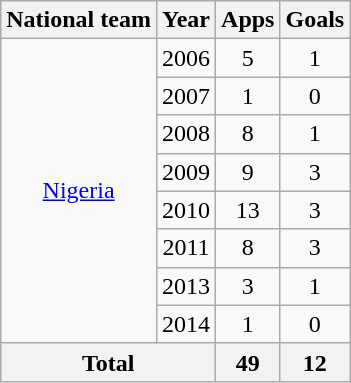<table class="wikitable" style="text-align:center">
<tr>
<th>National team</th>
<th>Year</th>
<th>Apps</th>
<th>Goals</th>
</tr>
<tr>
<td rowspan="8"><a href='#'>Nigeria</a></td>
<td>2006</td>
<td>5</td>
<td>1</td>
</tr>
<tr>
<td>2007</td>
<td>1</td>
<td>0</td>
</tr>
<tr>
<td>2008</td>
<td>8</td>
<td>1</td>
</tr>
<tr>
<td>2009</td>
<td>9</td>
<td>3</td>
</tr>
<tr>
<td>2010</td>
<td>13</td>
<td>3</td>
</tr>
<tr>
<td>2011</td>
<td>8</td>
<td>3</td>
</tr>
<tr>
<td>2013</td>
<td>3</td>
<td>1</td>
</tr>
<tr>
<td>2014</td>
<td>1</td>
<td>0</td>
</tr>
<tr>
<th colspan="2">Total</th>
<th>49</th>
<th>12</th>
</tr>
</table>
